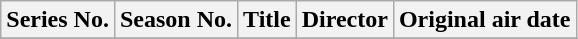<table class="wikitable">
<tr>
<th style=>Series No.</th>
<th style=>Season No.</th>
<th>Title</th>
<th style=>Director</th>
<th style=>Original air date</th>
</tr>
<tr>
</tr>
</table>
